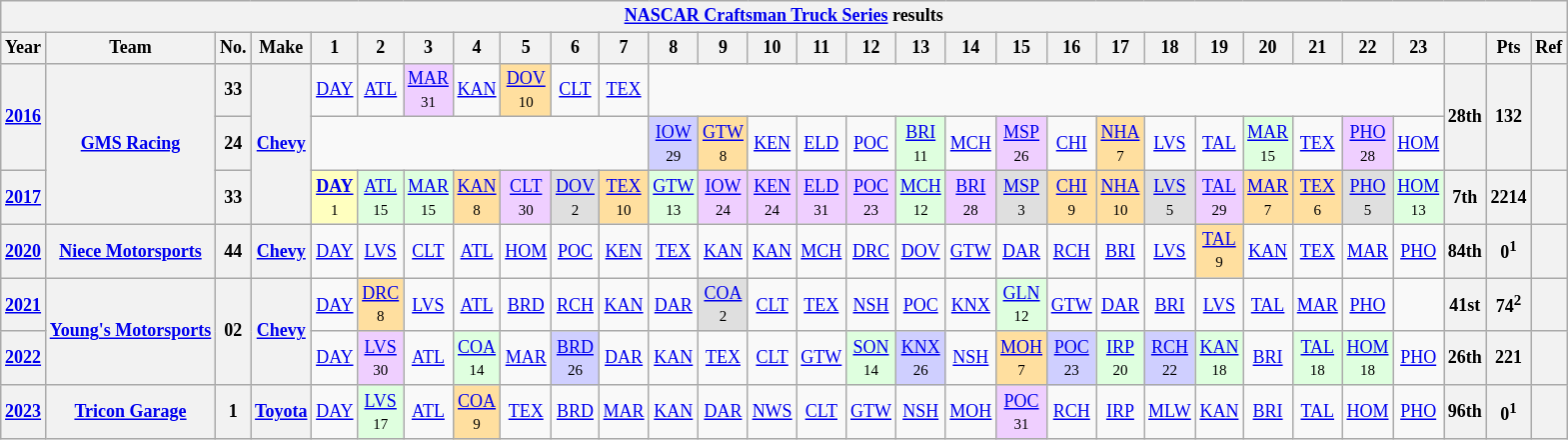<table class="wikitable" style="text-align:center; font-size:75%">
<tr>
<th colspan=30><a href='#'>NASCAR Craftsman Truck Series</a> results</th>
</tr>
<tr>
<th>Year</th>
<th>Team</th>
<th>No.</th>
<th>Make</th>
<th>1</th>
<th>2</th>
<th>3</th>
<th>4</th>
<th>5</th>
<th>6</th>
<th>7</th>
<th>8</th>
<th>9</th>
<th>10</th>
<th>11</th>
<th>12</th>
<th>13</th>
<th>14</th>
<th>15</th>
<th>16</th>
<th>17</th>
<th>18</th>
<th>19</th>
<th>20</th>
<th>21</th>
<th>22</th>
<th>23</th>
<th></th>
<th>Pts</th>
<th>Ref</th>
</tr>
<tr>
<th rowspan=2><a href='#'>2016</a></th>
<th rowspan=3><a href='#'>GMS Racing</a></th>
<th>33</th>
<th rowspan=3><a href='#'>Chevy</a></th>
<td><a href='#'>DAY</a></td>
<td><a href='#'>ATL</a></td>
<td style="background:#EFCFFF;"><a href='#'>MAR</a><br><small>31</small></td>
<td><a href='#'>KAN</a></td>
<td style="background:#FFDF9F;"><a href='#'>DOV</a><br><small>10</small></td>
<td><a href='#'>CLT</a></td>
<td><a href='#'>TEX</a></td>
<td colspan=16></td>
<th rowspan=2>28th</th>
<th rowspan=2>132</th>
<th rowspan=2></th>
</tr>
<tr>
<th>24</th>
<td colspan=7></td>
<td style="background:#CFCFFF;"><a href='#'>IOW</a><br><small>29</small></td>
<td style="background:#FFDF9F;"><a href='#'>GTW</a><br><small>8</small></td>
<td><a href='#'>KEN</a></td>
<td><a href='#'>ELD</a></td>
<td><a href='#'>POC</a></td>
<td style="background:#DFFFDF;"><a href='#'>BRI</a><br><small>11</small></td>
<td><a href='#'>MCH</a></td>
<td style="background:#EFCFFF;"><a href='#'>MSP</a><br><small>26</small></td>
<td><a href='#'>CHI</a></td>
<td style="background:#FFDF9F;"><a href='#'>NHA</a><br><small>7</small></td>
<td><a href='#'>LVS</a></td>
<td><a href='#'>TAL</a></td>
<td style="background:#DFFFDF;"><a href='#'>MAR</a><br><small>15</small></td>
<td><a href='#'>TEX</a></td>
<td style="background:#EFCFFF;"><a href='#'>PHO</a><br><small>28</small></td>
<td><a href='#'>HOM</a></td>
</tr>
<tr>
<th><a href='#'>2017</a></th>
<th>33</th>
<td style="background:#FFFFBF;"><strong><a href='#'>DAY</a></strong><br><small>1</small></td>
<td style="background:#DFFFDF;"><a href='#'>ATL</a><br><small>15</small></td>
<td style="background:#DFFFDF;"><a href='#'>MAR</a><br><small>15</small></td>
<td style="background:#FFDF9F;"><a href='#'>KAN</a><br><small>8</small></td>
<td style="background:#EFCFFF;"><a href='#'>CLT</a><br><small>30</small></td>
<td style="background:#DFDFDF;"><a href='#'>DOV</a><br><small>2</small></td>
<td style="background:#FFDF9F;"><a href='#'>TEX</a><br><small>10</small></td>
<td style="background:#DFFFDF;"><a href='#'>GTW</a><br><small>13</small></td>
<td style="background:#EFCFFF;"><a href='#'>IOW</a><br><small>24</small></td>
<td style="background:#EFCFFF;"><a href='#'>KEN</a><br><small>24</small></td>
<td style="background:#EFCFFF;"><a href='#'>ELD</a><br><small>31</small></td>
<td style="background:#EFCFFF;"><a href='#'>POC</a><br><small>23</small></td>
<td style="background:#DFFFDF;"><a href='#'>MCH</a><br><small>12</small></td>
<td style="background:#EFCFFF;"><a href='#'>BRI</a><br><small>28</small></td>
<td style="background:#DFDFDF;"><a href='#'>MSP</a><br><small>3</small></td>
<td style="background:#FFDF9F;"><a href='#'>CHI</a><br><small>9</small></td>
<td style="background:#FFDF9F;"><a href='#'>NHA</a><br><small>10</small></td>
<td style="background:#DFDFDF;"><a href='#'>LVS</a><br><small>5</small></td>
<td style="background:#EFCFFF;"><a href='#'>TAL</a><br><small>29</small></td>
<td style="background:#FFDF9F;"><a href='#'>MAR</a><br><small>7</small></td>
<td style="background:#FFDF9F;"><a href='#'>TEX</a><br><small>6</small></td>
<td style="background:#DFDFDF;"><a href='#'>PHO</a><br><small>5</small></td>
<td style="background:#DFFFDF;"><a href='#'>HOM</a><br><small>13</small></td>
<th>7th</th>
<th>2214</th>
<th></th>
</tr>
<tr>
<th><a href='#'>2020</a></th>
<th><a href='#'>Niece Motorsports</a></th>
<th>44</th>
<th><a href='#'>Chevy</a></th>
<td><a href='#'>DAY</a></td>
<td><a href='#'>LVS</a></td>
<td><a href='#'>CLT</a></td>
<td><a href='#'>ATL</a></td>
<td><a href='#'>HOM</a></td>
<td><a href='#'>POC</a></td>
<td><a href='#'>KEN</a></td>
<td><a href='#'>TEX</a></td>
<td><a href='#'>KAN</a></td>
<td><a href='#'>KAN</a></td>
<td><a href='#'>MCH</a></td>
<td><a href='#'>DRC</a></td>
<td><a href='#'>DOV</a></td>
<td><a href='#'>GTW</a></td>
<td><a href='#'>DAR</a></td>
<td><a href='#'>RCH</a></td>
<td><a href='#'>BRI</a></td>
<td><a href='#'>LVS</a></td>
<td style="background:#FFDF9F;"><a href='#'>TAL</a><br><small>9</small></td>
<td><a href='#'>KAN</a></td>
<td><a href='#'>TEX</a></td>
<td><a href='#'>MAR</a></td>
<td><a href='#'>PHO</a></td>
<th>84th</th>
<th>0<sup>1</sup></th>
<th></th>
</tr>
<tr>
<th><a href='#'>2021</a></th>
<th rowspan=2><a href='#'>Young's Motorsports</a></th>
<th rowspan=2>02</th>
<th rowspan=2><a href='#'>Chevy</a></th>
<td><a href='#'>DAY</a></td>
<td style="background:#FFDF9F;"><a href='#'>DRC</a><br><small>8</small></td>
<td><a href='#'>LVS</a></td>
<td><a href='#'>ATL</a></td>
<td><a href='#'>BRD</a></td>
<td><a href='#'>RCH</a></td>
<td><a href='#'>KAN</a></td>
<td><a href='#'>DAR</a></td>
<td style="background:#DFDFDF;"><a href='#'>COA</a><br><small>2</small></td>
<td><a href='#'>CLT</a></td>
<td><a href='#'>TEX</a></td>
<td><a href='#'>NSH</a></td>
<td><a href='#'>POC</a></td>
<td><a href='#'>KNX</a></td>
<td style="background:#DFFFDF;"><a href='#'>GLN</a><br><small>12</small></td>
<td><a href='#'>GTW</a></td>
<td><a href='#'>DAR</a></td>
<td><a href='#'>BRI</a></td>
<td><a href='#'>LVS</a></td>
<td><a href='#'>TAL</a></td>
<td><a href='#'>MAR</a></td>
<td><a href='#'>PHO</a></td>
<td></td>
<th>41st</th>
<th>74<sup>2</sup></th>
<th></th>
</tr>
<tr>
<th><a href='#'>2022</a></th>
<td><a href='#'>DAY</a></td>
<td style="background:#EFCFFF;"><a href='#'>LVS</a><br><small>30</small></td>
<td><a href='#'>ATL</a></td>
<td style="background:#DFFFDF;"><a href='#'>COA</a><br><small>14</small></td>
<td><a href='#'>MAR</a></td>
<td style="background:#CFCFFF;"><a href='#'>BRD</a><br><small>26</small></td>
<td><a href='#'>DAR</a></td>
<td><a href='#'>KAN</a></td>
<td><a href='#'>TEX</a></td>
<td><a href='#'>CLT</a></td>
<td><a href='#'>GTW</a></td>
<td style="background:#DFFFDF;"><a href='#'>SON</a><br><small>14</small></td>
<td style="background:#CFCFFF;"><a href='#'>KNX</a><br><small>26</small></td>
<td><a href='#'>NSH</a></td>
<td style="background:#FFDF9F;"><a href='#'>MOH</a><br><small>7</small></td>
<td style="background:#CFCFFF;"><a href='#'>POC</a><br><small>23</small></td>
<td style="background:#DFFFDF;"><a href='#'>IRP</a><br><small>20</small></td>
<td style="background:#CFCFFF;"><a href='#'>RCH</a><br><small>22</small></td>
<td style="background:#DFFFDF;"><a href='#'>KAN</a><br><small>18</small></td>
<td><a href='#'>BRI</a></td>
<td style="background:#DFFFDF;"><a href='#'>TAL</a><br><small>18</small></td>
<td style="background:#DFFFDF;"><a href='#'>HOM</a><br><small>18</small></td>
<td><a href='#'>PHO</a></td>
<th>26th</th>
<th>221</th>
<th></th>
</tr>
<tr>
<th><a href='#'>2023</a></th>
<th><a href='#'>Tricon Garage</a></th>
<th>1</th>
<th><a href='#'>Toyota</a></th>
<td><a href='#'>DAY</a></td>
<td style="background:#DFFFDF;"><a href='#'>LVS</a><br><small>17</small></td>
<td><a href='#'>ATL</a></td>
<td style="background:#FFDF9F;"><a href='#'>COA</a><br><small>9</small></td>
<td><a href='#'>TEX</a></td>
<td><a href='#'>BRD</a></td>
<td><a href='#'>MAR</a></td>
<td><a href='#'>KAN</a></td>
<td><a href='#'>DAR</a></td>
<td><a href='#'>NWS</a></td>
<td><a href='#'>CLT</a></td>
<td><a href='#'>GTW</a></td>
<td><a href='#'>NSH</a></td>
<td><a href='#'>MOH</a></td>
<td style="background:#EFCFFF;"><a href='#'>POC</a><br><small>31</small></td>
<td><a href='#'>RCH</a></td>
<td><a href='#'>IRP</a></td>
<td><a href='#'>MLW</a></td>
<td><a href='#'>KAN</a></td>
<td><a href='#'>BRI</a></td>
<td><a href='#'>TAL</a></td>
<td><a href='#'>HOM</a></td>
<td><a href='#'>PHO</a></td>
<th>96th</th>
<th>0<sup>1</sup></th>
<th></th>
</tr>
</table>
